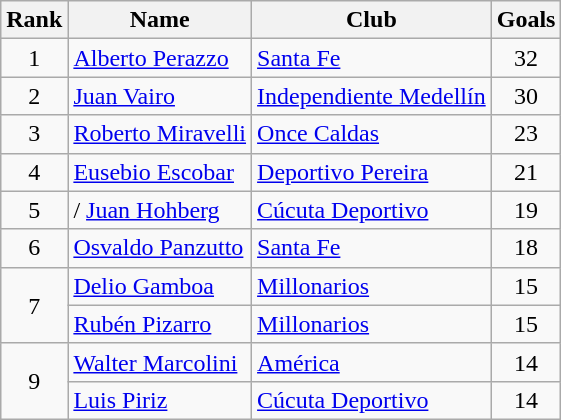<table class="wikitable" border="1">
<tr>
<th>Rank</th>
<th>Name</th>
<th>Club</th>
<th>Goals</th>
</tr>
<tr>
<td align=center>1</td>
<td> <a href='#'>Alberto Perazzo</a></td>
<td><a href='#'>Santa Fe</a></td>
<td align=center>32</td>
</tr>
<tr>
<td align=center>2</td>
<td> <a href='#'>Juan Vairo</a></td>
<td><a href='#'>Independiente Medellín</a></td>
<td align=center>30</td>
</tr>
<tr>
<td align=center>3</td>
<td> <a href='#'>Roberto Miravelli</a></td>
<td><a href='#'>Once Caldas</a></td>
<td align=center>23</td>
</tr>
<tr>
<td align=center>4</td>
<td> <a href='#'>Eusebio Escobar</a></td>
<td><a href='#'>Deportivo Pereira</a></td>
<td align=center>21</td>
</tr>
<tr>
<td align=center>5</td>
<td>/ <a href='#'>Juan Hohberg</a></td>
<td><a href='#'>Cúcuta Deportivo</a></td>
<td align=center>19</td>
</tr>
<tr>
<td align=center>6</td>
<td> <a href='#'>Osvaldo Panzutto</a></td>
<td><a href='#'>Santa Fe</a></td>
<td align=center>18</td>
</tr>
<tr>
<td rowspan=2 align=center>7</td>
<td> <a href='#'>Delio Gamboa</a></td>
<td><a href='#'>Millonarios</a></td>
<td align=center>15</td>
</tr>
<tr>
<td> <a href='#'>Rubén Pizarro</a></td>
<td><a href='#'>Millonarios</a></td>
<td align=center>15</td>
</tr>
<tr>
<td rowspan=2 align=center>9</td>
<td> <a href='#'>Walter Marcolini</a></td>
<td><a href='#'>América</a></td>
<td align=center>14</td>
</tr>
<tr>
<td> <a href='#'>Luis Piriz</a></td>
<td><a href='#'>Cúcuta Deportivo</a></td>
<td align=center>14</td>
</tr>
</table>
